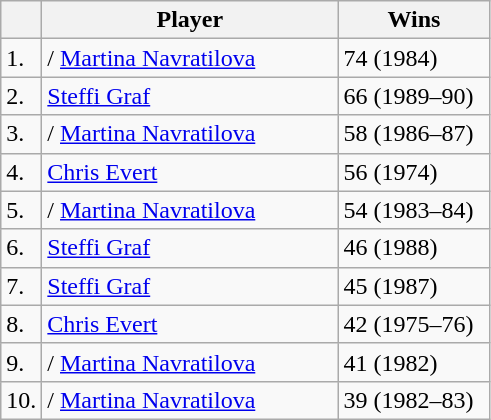<table class="wikitable" style="display:inline-table">
<tr>
<th></th>
<th width=190>Player</th>
<th width=94>Wins</th>
</tr>
<tr>
<td>1.</td>
<td style="white-space: nowrap;">/ <a href='#'>Martina Navratilova</a></td>
<td>74 (1984)</td>
</tr>
<tr>
<td>2.</td>
<td> <a href='#'>Steffi Graf</a></td>
<td>66 (1989–90)</td>
</tr>
<tr>
<td>3.</td>
<td>/ <a href='#'>Martina Navratilova</a></td>
<td style="white-space: nowrap;">58 (1986–87)</td>
</tr>
<tr>
<td>4.</td>
<td> <a href='#'>Chris Evert</a></td>
<td>56 (1974)</td>
</tr>
<tr>
<td>5.</td>
<td>/ <a href='#'>Martina Navratilova</a></td>
<td>54 (1983–84)</td>
</tr>
<tr>
<td>6.</td>
<td> <a href='#'>Steffi Graf</a></td>
<td>46 (1988)</td>
</tr>
<tr>
<td>7.</td>
<td> <a href='#'>Steffi Graf</a></td>
<td>45 (1987)</td>
</tr>
<tr>
<td>8.</td>
<td> <a href='#'>Chris Evert</a></td>
<td>42 (1975–76)</td>
</tr>
<tr>
<td>9.</td>
<td>/ <a href='#'>Martina Navratilova</a></td>
<td>41 (1982)</td>
</tr>
<tr>
<td>10.</td>
<td>/ <a href='#'>Martina Navratilova</a></td>
<td>39 (1982–83)</td>
</tr>
</table>
